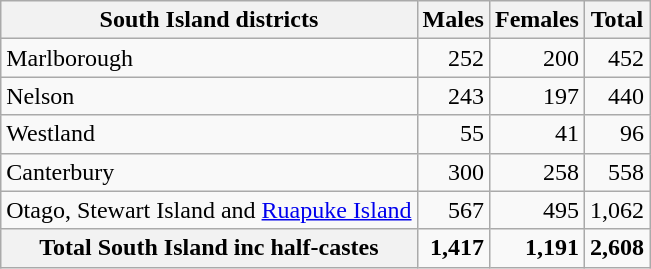<table class="wikitable" style=text-align:right>
<tr>
<th>South Island districts</th>
<th>Males</th>
<th>Females</th>
<th>Total</th>
</tr>
<tr>
<td align="left">Marlborough</td>
<td>252</td>
<td>200</td>
<td>452</td>
</tr>
<tr>
<td align="left">Nelson</td>
<td>243</td>
<td>197</td>
<td>440</td>
</tr>
<tr>
<td align="left">Westland</td>
<td>55</td>
<td>41</td>
<td>96</td>
</tr>
<tr>
<td align="left">Canterbury</td>
<td>300</td>
<td>258</td>
<td>558</td>
</tr>
<tr>
<td align="left">Otago, Stewart Island and <a href='#'>Ruapuke Island</a></td>
<td>567</td>
<td>495</td>
<td>1,062</td>
</tr>
<tr>
<th>Total South Island inc half-castes</th>
<td><strong>1,417</strong></td>
<td><strong>1,191</strong></td>
<td><strong>2,608</strong></td>
</tr>
</table>
